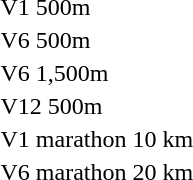<table>
<tr>
<td>V1 500m</td>
<td></td>
<td></td>
<td></td>
</tr>
<tr>
<td>V6 500m</td>
<td></td>
<td></td>
<td></td>
</tr>
<tr>
<td>V6 1,500m</td>
<td></td>
<td></td>
<td></td>
</tr>
<tr>
<td>V12 500m</td>
<td></td>
<td></td>
<td></td>
</tr>
<tr>
<td>V1 marathon 10 km</td>
<td></td>
<td></td>
<td></td>
</tr>
<tr>
<td>V6 marathon 20 km</td>
<td></td>
<td></td>
<td></td>
</tr>
</table>
